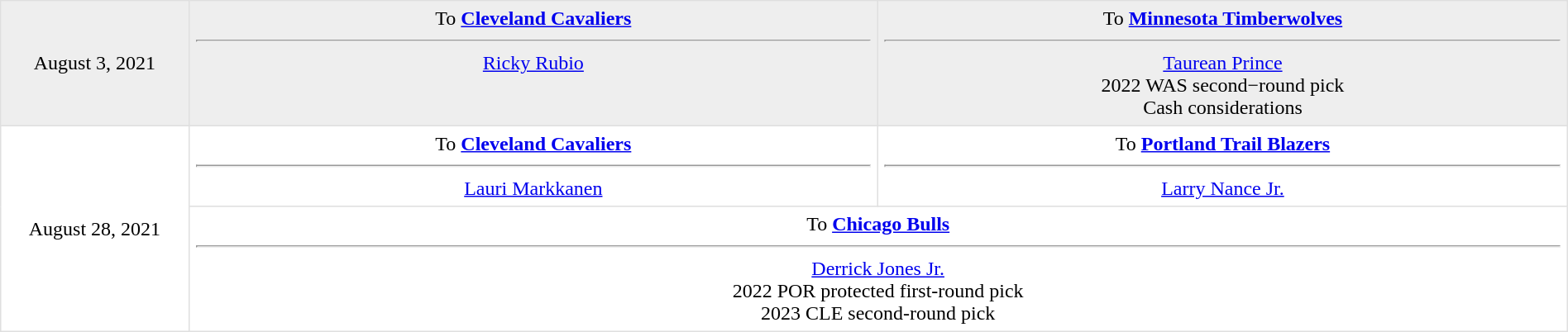<table border=1 style="border-collapse:collapse; text-align: center; width: 100%" bordercolor="#DFDFDF"  cellpadding="5">
<tr style="background:#eee;">
<td style="width:12%">August 3, 2021</td>
<td style="width:44%; vertical-align:top;">To <strong><a href='#'>Cleveland Cavaliers</a></strong><hr><a href='#'>Ricky Rubio</a></td>
<td style="width:44%; vertical-align:top;">To <strong><a href='#'>Minnesota Timberwolves</a></strong><hr><a href='#'>Taurean Prince</a><br>2022 WAS second−round pick<br>Cash considerations</td>
</tr>
<tr>
<td style="width:12%" rowspan=2>August 28, 2021</td>
<td style="width:44%; vertical-align:top;">To <strong><a href='#'>Cleveland Cavaliers</a></strong><hr><a href='#'>Lauri Markkanen</a></td>
<td style="width:44%; vertical-align:top;">To <strong><a href='#'>Portland Trail Blazers</a></strong><hr><a href='#'>Larry Nance Jr.</a></td>
</tr>
<tr>
<td colspan="2" style="text-align:top; vertical-align:top;">To <strong><a href='#'>Chicago Bulls</a></strong><hr><a href='#'>Derrick Jones Jr.</a><br>2022 POR protected first-round pick<br>2023 CLE second-round pick</td>
</tr>
</table>
